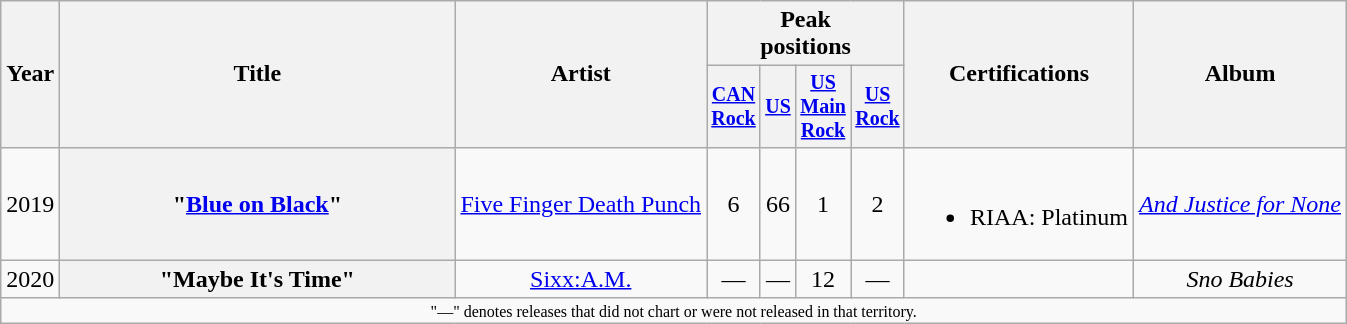<table class="wikitable plainrowheaders" style="text-align:center;">
<tr>
<th scope="col" rowspan="2">Year</th>
<th scope="col" rowspan="2" style="width:16em;">Title</th>
<th scope="col" rowspan="2">Artist</th>
<th scope="col" colspan="4">Peak<br>positions</th>
<th scope="col" rowspan="2">Certifications</th>
<th scope="col" rowspan="2">Album</th>
</tr>
<tr style="font-size:smaller;">
<th scope="col"><a href='#'>CAN<br>Rock</a><br></th>
<th scope="col"><a href='#'>US</a><br></th>
<th scope="col"><a href='#'>US<br>Main<br>Rock</a><br></th>
<th scope="col"><a href='#'>US<br>Rock</a><br></th>
</tr>
<tr>
<td>2019</td>
<th scope="row">"<a href='#'>Blue on Black</a>"<br></th>
<td><a href='#'>Five Finger Death Punch</a></td>
<td>6</td>
<td>66</td>
<td>1</td>
<td>2</td>
<td><br><ul><li>RIAA: Platinum</li></ul></td>
<td><em><a href='#'>And Justice for None</a></em></td>
</tr>
<tr>
<td>2020</td>
<th scope="row">"Maybe It's Time"<br></th>
<td><a href='#'>Sixx:A.M.</a></td>
<td>—</td>
<td>—</td>
<td>12</td>
<td>—</td>
<td></td>
<td><em>Sno Babies</em></td>
</tr>
<tr>
<td colspan="9" style="font-size:8pt">"—" denotes releases that did not chart or were not released in that territory.</td>
</tr>
</table>
